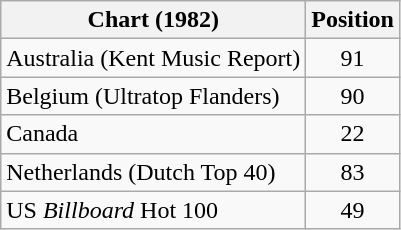<table class="wikitable sortable">
<tr>
<th scope="col">Chart (1982)</th>
<th scope="col">Position</th>
</tr>
<tr>
<td>Australia (Kent Music Report)</td>
<td style="text-align:center;">91</td>
</tr>
<tr>
<td>Belgium (Ultratop Flanders)</td>
<td style="text-align:center;">90</td>
</tr>
<tr>
<td>Canada</td>
<td style="text-align:center;">22</td>
</tr>
<tr>
<td>Netherlands (Dutch Top 40)</td>
<td style="text-align:center;">83</td>
</tr>
<tr>
<td>US <em>Billboard</em> Hot 100</td>
<td style="text-align:center;">49</td>
</tr>
</table>
